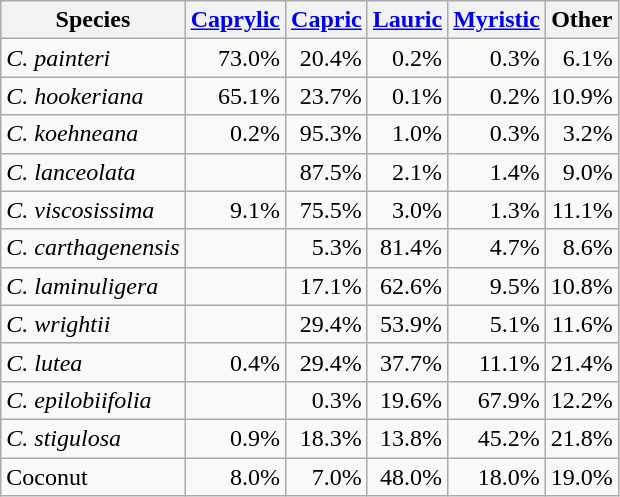<table class="wikitable">
<tr>
<th>Species</th>
<th><a href='#'>Caprylic</a></th>
<th><a href='#'>Capric</a></th>
<th><a href='#'>Lauric</a></th>
<th><a href='#'>Myristic</a></th>
<th>Other</th>
</tr>
<tr>
<td><em>C. painteri</em></td>
<td align="right">73.0%</td>
<td align="right">20.4%</td>
<td align="right">0.2%</td>
<td align="right">0.3%</td>
<td align="right">6.1%</td>
</tr>
<tr>
<td><em>C. hookeriana</em></td>
<td align="right">65.1%</td>
<td align="right">23.7%</td>
<td align="right">0.1%</td>
<td align="right">0.2%</td>
<td align="right">10.9%</td>
</tr>
<tr>
<td><em>C. koehneana</em></td>
<td align="right">0.2%</td>
<td align="right">95.3%</td>
<td align="right">1.0%</td>
<td align="right">0.3%</td>
<td align="right">3.2%</td>
</tr>
<tr>
<td><em>C. lanceolata</em></td>
<td></td>
<td align="right">87.5%</td>
<td align="right">2.1%</td>
<td align="right">1.4%</td>
<td align="right">9.0%</td>
</tr>
<tr>
<td><em>C. viscosissima</em></td>
<td align="right">9.1%</td>
<td align="right">75.5%</td>
<td align="right">3.0%</td>
<td align="right">1.3%</td>
<td align="right">11.1%</td>
</tr>
<tr>
<td><em>C. carthagenensis</em></td>
<td></td>
<td align="right">5.3%</td>
<td align="right">81.4%</td>
<td align="right">4.7%</td>
<td align="right">8.6%</td>
</tr>
<tr>
<td><em>C. laminuligera</em></td>
<td></td>
<td align="right">17.1%</td>
<td align="right">62.6%</td>
<td align="right">9.5%</td>
<td align="right">10.8%</td>
</tr>
<tr>
<td><em>C. wrightii</em></td>
<td></td>
<td align="right">29.4%</td>
<td align="right">53.9%</td>
<td align="right">5.1%</td>
<td align="right">11.6%</td>
</tr>
<tr>
<td><em>C. lutea</em></td>
<td align="right">0.4%</td>
<td align="right">29.4%</td>
<td align="right">37.7%</td>
<td align="right">11.1%</td>
<td align="right">21.4%</td>
</tr>
<tr>
<td><em>C. epilobiifolia</em></td>
<td></td>
<td align="right">0.3%</td>
<td align="right">19.6%</td>
<td align="right">67.9%</td>
<td align="right">12.2%</td>
</tr>
<tr>
<td><em>C. stigulosa</em></td>
<td align="right">0.9%</td>
<td align="right">18.3%</td>
<td align="right">13.8%</td>
<td align="right">45.2%</td>
<td align="right">21.8%</td>
</tr>
<tr>
<td>Coconut</td>
<td align="right">8.0%</td>
<td align="right">7.0%</td>
<td align="right">48.0%</td>
<td align="right">18.0%</td>
<td align="right">19.0%</td>
</tr>
</table>
